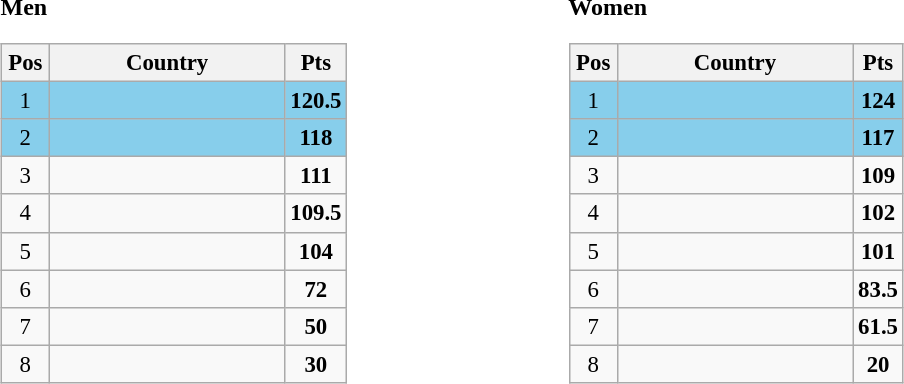<table>
<tr>
<td valign="top" width=33%><br><strong>Men</strong><table class="wikitable" style="text-align: center; font-size:95%">
<tr>
<th width="25">Pos</th>
<th width="150">Country</th>
<th width="25">Pts</th>
</tr>
<tr bgcolor="87ceeb">
<td>1</td>
<td align="left"><strong></strong></td>
<td><strong>120.5</strong></td>
</tr>
<tr bgcolor="87ceeb">
<td>2</td>
<td align="left"><strong></strong></td>
<td><strong>118</strong></td>
</tr>
<tr>
<td>3</td>
<td align="left"><strong></strong></td>
<td><strong>111</strong></td>
</tr>
<tr>
<td>4</td>
<td align="left"><strong></strong></td>
<td><strong>109.5</strong></td>
</tr>
<tr>
<td>5</td>
<td align="left"><strong></strong></td>
<td><strong>104</strong></td>
</tr>
<tr>
<td>6</td>
<td align="left"><strong></strong></td>
<td><strong>72</strong></td>
</tr>
<tr>
<td>7</td>
<td align="left"><strong></strong></td>
<td><strong>50</strong></td>
</tr>
<tr>
<td>8</td>
<td align="left"><strong></strong></td>
<td><strong>30</strong></td>
</tr>
</table>
</td>
<td valign="top" width=33%><br><strong>Women</strong><table class="wikitable" style="text-align: center; font-size:95%">
<tr>
<th width="25">Pos</th>
<th width="150">Country</th>
<th width="25">Pts</th>
</tr>
<tr bgcolor="87ceeb">
<td>1</td>
<td align="left"><strong></strong></td>
<td><strong>124</strong></td>
</tr>
<tr bgcolor="87ceeb">
<td>2</td>
<td align="left"><strong></strong></td>
<td><strong>117</strong></td>
</tr>
<tr>
<td>3</td>
<td align="left"><strong></strong></td>
<td><strong>109</strong></td>
</tr>
<tr>
<td>4</td>
<td align="left"><strong></strong></td>
<td><strong>102</strong></td>
</tr>
<tr>
<td>5</td>
<td align="left"><strong></strong></td>
<td><strong>101</strong></td>
</tr>
<tr>
<td>6</td>
<td align="left"><strong></strong></td>
<td><strong>83.5</strong></td>
</tr>
<tr>
<td>7</td>
<td align="left"><strong></strong></td>
<td><strong>61.5</strong></td>
</tr>
<tr>
<td>8</td>
<td align="left"><strong></strong></td>
<td><strong>20</strong></td>
</tr>
</table>
</td>
</tr>
</table>
